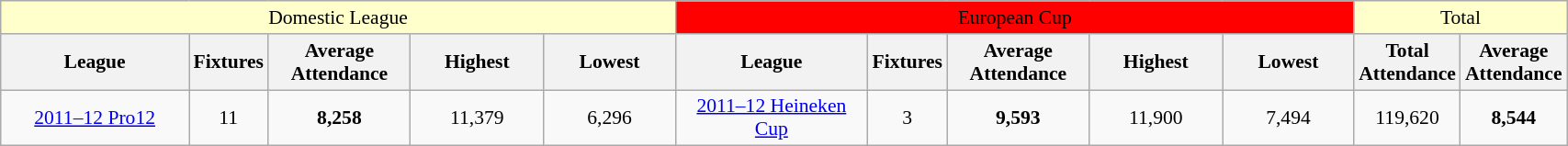<table class="wikitable sortable" style="font-size:90%; width:90%;">
<tr>
<td colspan="5" class="wikitable sortable" style="width:45%; background:#ffffcc; text-align:center;"><span>Domestic League</span></td>
<td colspan="5" class="wikitable sortable" style="width:45%; background:#f00; text-align:center;"><span>European Cup</span></td>
<td colspan="2" class="wikitable sortable" style="width:45%; background:#ffffcc; text-align:center;"><span>Total</span></td>
</tr>
<tr>
<th style="width:15%;">League</th>
<th style="width:5%;">Fixtures</th>
<th style="width:10%;">Average Attendance</th>
<th style="width:10%;">Highest</th>
<th style="width:10%;">Lowest</th>
<th style="width:15%;">League</th>
<th style="width:5%;">Fixtures</th>
<th style="width:10%;">Average Attendance</th>
<th style="width:10%;">Highest</th>
<th style="width:10%;">Lowest</th>
<th style="width:10%;">Total Attendance</th>
<th style="width:10%;">Average Attendance</th>
</tr>
<tr>
<td align=center><a href='#'>2011–12 Pro12</a></td>
<td align=center>11</td>
<td align=center><strong>8,258</strong></td>
<td align=center>11,379</td>
<td align=center>6,296</td>
<td align=center><a href='#'>2011–12 Heineken Cup</a></td>
<td align=center>3</td>
<td align=center><strong>9,593</strong></td>
<td align=center>11,900</td>
<td align=center>7,494</td>
<td align=center>119,620</td>
<td align=center><strong>8,544</strong></td>
</tr>
</table>
